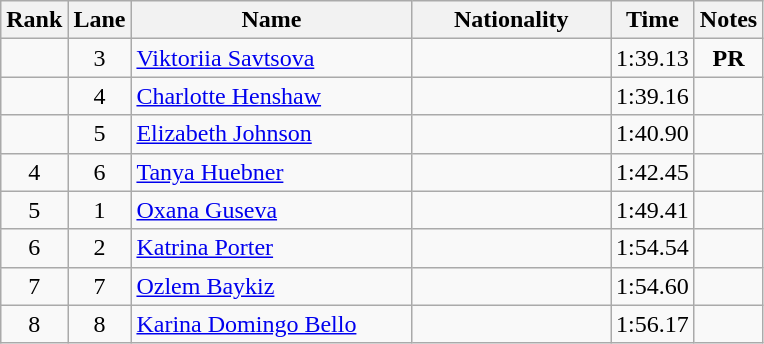<table class="wikitable sortable" style="text-align:center">
<tr>
<th>Rank</th>
<th>Lane</th>
<th style="width:180px">Name</th>
<th style="width:125px">Nationality</th>
<th>Time</th>
<th>Notes</th>
</tr>
<tr>
<td></td>
<td>3</td>
<td style="text-align:left;"><a href='#'>Viktoriia Savtsova</a></td>
<td style="text-align:left;"></td>
<td>1:39.13</td>
<td><strong>PR</strong></td>
</tr>
<tr>
<td></td>
<td>4</td>
<td style="text-align:left;"><a href='#'>Charlotte Henshaw</a></td>
<td style="text-align:left;"></td>
<td>1:39.16</td>
<td></td>
</tr>
<tr>
<td></td>
<td>5</td>
<td style="text-align:left;"><a href='#'>Elizabeth Johnson</a></td>
<td style="text-align:left;"></td>
<td>1:40.90</td>
<td></td>
</tr>
<tr>
<td>4</td>
<td>6</td>
<td style="text-align:left;"><a href='#'>Tanya Huebner</a></td>
<td style="text-align:left;"></td>
<td>1:42.45</td>
<td></td>
</tr>
<tr>
<td>5</td>
<td>1</td>
<td style="text-align:left;"><a href='#'>Oxana Guseva</a></td>
<td style="text-align:left;"></td>
<td>1:49.41</td>
<td></td>
</tr>
<tr>
<td>6</td>
<td>2</td>
<td style="text-align:left;"><a href='#'>Katrina Porter</a></td>
<td style="text-align:left;"></td>
<td>1:54.54</td>
<td></td>
</tr>
<tr>
<td>7</td>
<td>7</td>
<td style="text-align:left;"><a href='#'>Ozlem Baykiz</a></td>
<td style="text-align:left;"></td>
<td>1:54.60</td>
<td></td>
</tr>
<tr>
<td>8</td>
<td>8</td>
<td style="text-align:left;"><a href='#'>Karina Domingo Bello</a></td>
<td style="text-align:left;"></td>
<td>1:56.17</td>
<td></td>
</tr>
</table>
